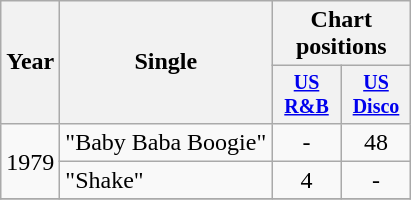<table class="wikitable" style="text-align:center;">
<tr>
<th rowspan="2">Year</th>
<th rowspan="2">Single</th>
<th colspan="2">Chart positions</th>
</tr>
<tr style="font-size:smaller;">
<th width="40"><a href='#'>US<br>R&B</a></th>
<th width="40"><a href='#'>US<br>Disco</a></th>
</tr>
<tr>
<td rowspan="2">1979</td>
<td align="left">"Baby Baba Boogie"</td>
<td>-</td>
<td>48</td>
</tr>
<tr>
<td align="left">"Shake"</td>
<td>4</td>
<td>-</td>
</tr>
<tr>
</tr>
</table>
